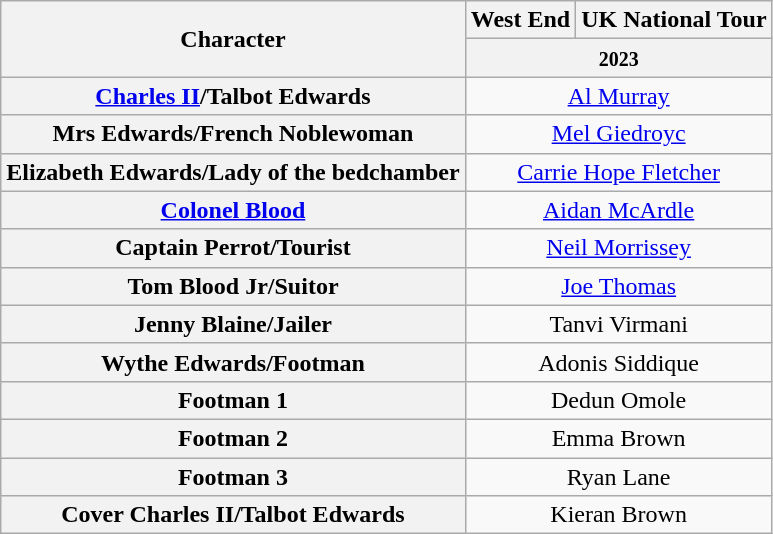<table class="wikitable">
<tr>
<th rowspan="2">Character</th>
<th>West End</th>
<th>UK National Tour</th>
</tr>
<tr>
<th colspan="2"><small>2023</small></th>
</tr>
<tr>
<th><a href='#'>Charles II</a>/Talbot Edwards</th>
<td colspan="2" align="center"><a href='#'>Al Murray</a></td>
</tr>
<tr>
<th>Mrs Edwards/French Noblewoman</th>
<td colspan="2" align="center"><a href='#'>Mel Giedroyc</a></td>
</tr>
<tr>
<th>Elizabeth Edwards/Lady of the bedchamber</th>
<td colspan="2" align="center"><a href='#'>Carrie Hope Fletcher</a></td>
</tr>
<tr>
<th><a href='#'>Colonel Blood</a></th>
<td colspan="2" align="center"><a href='#'>Aidan McArdle</a></td>
</tr>
<tr>
<th>Captain Perrot/Tourist</th>
<td colspan="2" align="center"><a href='#'>Neil Morrissey</a></td>
</tr>
<tr>
<th>Tom Blood Jr/Suitor</th>
<td colspan="2" align="center"><a href='#'>Joe Thomas</a></td>
</tr>
<tr>
<th>Jenny Blaine/Jailer</th>
<td colspan="2" align="center">Tanvi Virmani</td>
</tr>
<tr>
<th>Wythe Edwards/Footman</th>
<td colspan="2" align="center">Adonis Siddique</td>
</tr>
<tr>
<th>Footman 1</th>
<td colspan="2" align="center">Dedun Omole</td>
</tr>
<tr>
<th>Footman 2</th>
<td colspan="2" align="center">Emma Brown</td>
</tr>
<tr>
<th>Footman 3</th>
<td colspan="2" align="center">Ryan Lane</td>
</tr>
<tr>
<th>Cover Charles II/Talbot Edwards</th>
<td colspan="2" align="center">Kieran Brown</td>
</tr>
</table>
